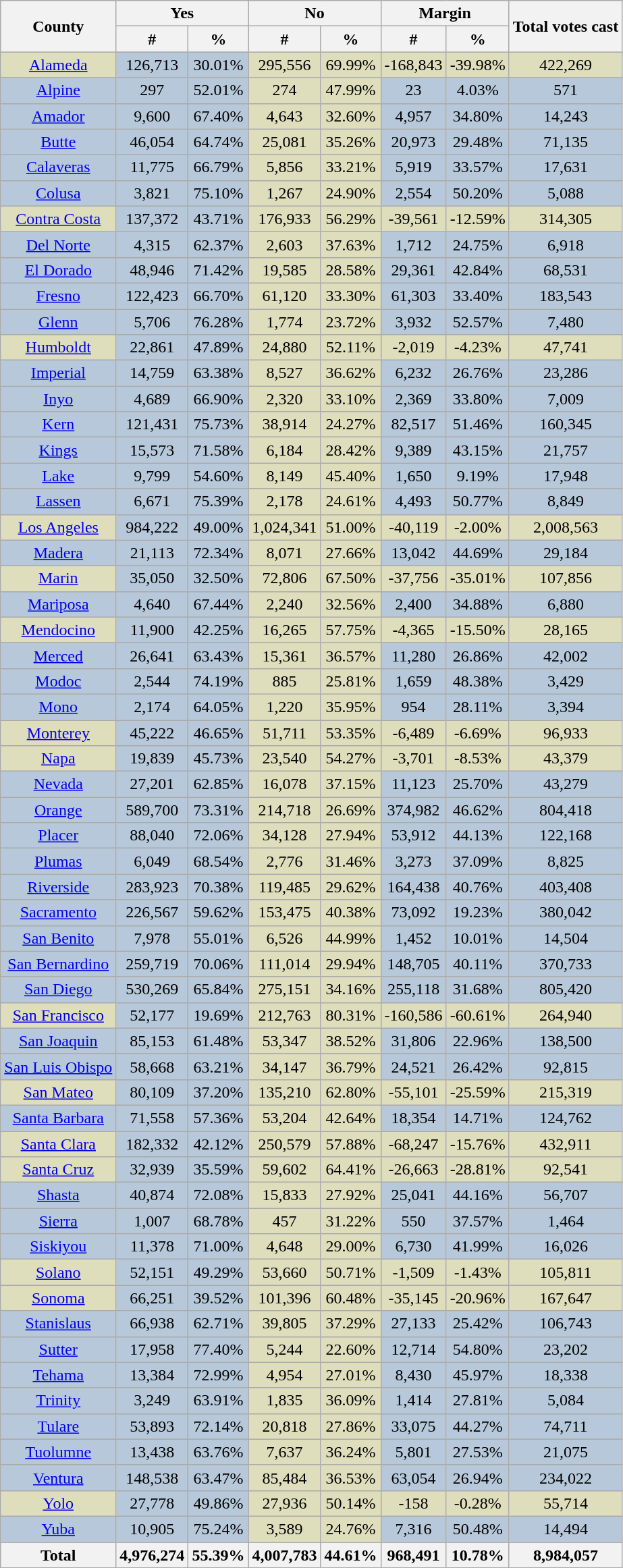<table class="wikitable sortable" style="text-align:center">
<tr>
<th rowspan="2">County</th>
<th style="text-align:center;" colspan="2">Yes</th>
<th style="text-align:center;" colspan="2">No</th>
<th style="text-align:center;" colspan="2">Margin</th>
<th style="text-align:center;" rowspan="2">Total votes cast</th>
</tr>
<tr>
<th style="text-align:center;" data-sort-type="number">#</th>
<th style="text-align:center;" data-sort-type="number">%</th>
<th style="text-align:center;" data-sort-type="number">#</th>
<th style="text-align:center;" data-sort-type="number">%</th>
<th style="text-align:center;" data-sort-type="number">#</th>
<th style="text-align:center;" data-sort-type="number">%</th>
</tr>
<tr style="text-align:center;">
<td bgcolor="#DEDEBD"><a href='#'>Alameda</a></td>
<td bgcolor="#B6C8D9">126,713</td>
<td bgcolor="#B6C8D9">30.01%</td>
<td bgcolor="#DEDEBD">295,556</td>
<td bgcolor="#DEDEBD">69.99%</td>
<td bgcolor="#DEDEBD">-168,843</td>
<td bgcolor="#DEDEBD">-39.98%</td>
<td bgcolor="#DEDEBD">422,269</td>
</tr>
<tr style="text-align:center;">
<td bgcolor="#B6C8D9"><a href='#'>Alpine</a></td>
<td bgcolor="#B6C8D9">297</td>
<td bgcolor="#B6C8D9">52.01%</td>
<td bgcolor="#DEDEBD">274</td>
<td bgcolor="#DEDEBD">47.99%</td>
<td bgcolor="#B6C8D9">23</td>
<td bgcolor="#B6C8D9">4.03%</td>
<td bgcolor="#B6C8D9">571</td>
</tr>
<tr style="text-align:center;">
<td bgcolor="#B6C8D9"><a href='#'>Amador</a></td>
<td bgcolor="#B6C8D9">9,600</td>
<td bgcolor="#B6C8D9">67.40%</td>
<td bgcolor="#DEDEBD">4,643</td>
<td bgcolor="#DEDEBD">32.60%</td>
<td bgcolor="#B6C8D9">4,957</td>
<td bgcolor="#B6C8D9">34.80%</td>
<td bgcolor="#B6C8D9">14,243</td>
</tr>
<tr style="text-align:center;">
<td bgcolor="#B6C8D9"><a href='#'>Butte</a></td>
<td bgcolor="#B6C8D9">46,054</td>
<td bgcolor="#B6C8D9">64.74%</td>
<td bgcolor="#DEDEBD">25,081</td>
<td bgcolor="#DEDEBD">35.26%</td>
<td bgcolor="#B6C8D9">20,973</td>
<td bgcolor="#B6C8D9">29.48%</td>
<td bgcolor="#B6C8D9">71,135</td>
</tr>
<tr style="text-align:center;">
<td bgcolor="#B6C8D9"><a href='#'>Calaveras</a></td>
<td bgcolor="#B6C8D9">11,775</td>
<td bgcolor="#B6C8D9">66.79%</td>
<td bgcolor="#DEDEBD">5,856</td>
<td bgcolor="#DEDEBD">33.21%</td>
<td bgcolor="#B6C8D9">5,919</td>
<td bgcolor="#B6C8D9">33.57%</td>
<td bgcolor="#B6C8D9">17,631</td>
</tr>
<tr style="text-align:center;">
<td bgcolor="#B6C8D9"><a href='#'>Colusa</a></td>
<td bgcolor="#B6C8D9">3,821</td>
<td bgcolor="#B6C8D9">75.10%</td>
<td bgcolor="#DEDEBD">1,267</td>
<td bgcolor="#DEDEBD">24.90%</td>
<td bgcolor="#B6C8D9">2,554</td>
<td bgcolor="#B6C8D9">50.20%</td>
<td bgcolor="#B6C8D9">5,088</td>
</tr>
<tr style="text-align:center;">
<td bgcolor="#DEDEBD"><a href='#'>Contra Costa</a></td>
<td bgcolor="#B6C8D9">137,372</td>
<td bgcolor="#B6C8D9">43.71%</td>
<td bgcolor="#DEDEBD">176,933</td>
<td bgcolor="#DEDEBD">56.29%</td>
<td bgcolor="#DEDEBD">-39,561</td>
<td bgcolor="#DEDEBD">-12.59%</td>
<td bgcolor="#DEDEBD">314,305</td>
</tr>
<tr style="text-align:center;">
<td bgcolor="#B6C8D9"><a href='#'>Del Norte</a></td>
<td bgcolor="#B6C8D9">4,315</td>
<td bgcolor="#B6C8D9">62.37%</td>
<td bgcolor="#DEDEBD">2,603</td>
<td bgcolor="#DEDEBD">37.63%</td>
<td bgcolor="#B6C8D9">1,712</td>
<td bgcolor="#B6C8D9">24.75%</td>
<td bgcolor="#B6C8D9">6,918</td>
</tr>
<tr style="text-align:center;">
<td bgcolor="#B6C8D9"><a href='#'>El Dorado</a></td>
<td bgcolor="#B6C8D9">48,946</td>
<td bgcolor="#B6C8D9">71.42%</td>
<td bgcolor="#DEDEBD">19,585</td>
<td bgcolor="#DEDEBD">28.58%</td>
<td bgcolor="#B6C8D9">29,361</td>
<td bgcolor="#B6C8D9">42.84%</td>
<td bgcolor="#B6C8D9">68,531</td>
</tr>
<tr style="text-align:center;">
<td bgcolor="#B6C8D9"><a href='#'>Fresno</a></td>
<td bgcolor="#B6C8D9">122,423</td>
<td bgcolor="#B6C8D9">66.70%</td>
<td bgcolor="#DEDEBD">61,120</td>
<td bgcolor="#DEDEBD">33.30%</td>
<td bgcolor="#B6C8D9">61,303</td>
<td bgcolor="#B6C8D9">33.40%</td>
<td bgcolor="#B6C8D9">183,543</td>
</tr>
<tr style="text-align:center;">
<td bgcolor="#B6C8D9"><a href='#'>Glenn</a></td>
<td bgcolor="#B6C8D9">5,706</td>
<td bgcolor="#B6C8D9">76.28%</td>
<td bgcolor="#DEDEBD">1,774</td>
<td bgcolor="#DEDEBD">23.72%</td>
<td bgcolor="#B6C8D9">3,932</td>
<td bgcolor="#B6C8D9">52.57%</td>
<td bgcolor="#B6C8D9">7,480</td>
</tr>
<tr style="text-align:center;">
<td bgcolor="#DEDEBD"><a href='#'>Humboldt</a></td>
<td bgcolor="#B6C8D9">22,861</td>
<td bgcolor="#B6C8D9">47.89%</td>
<td bgcolor="#DEDEBD">24,880</td>
<td bgcolor="#DEDEBD">52.11%</td>
<td bgcolor="#DEDEBD">-2,019</td>
<td bgcolor="#DEDEBD">-4.23%</td>
<td bgcolor="#DEDEBD">47,741</td>
</tr>
<tr style="text-align:center;">
<td bgcolor="#B6C8D9"><a href='#'>Imperial</a></td>
<td bgcolor="#B6C8D9">14,759</td>
<td bgcolor="#B6C8D9">63.38%</td>
<td bgcolor="#DEDEBD">8,527</td>
<td bgcolor="#DEDEBD">36.62%</td>
<td bgcolor="#B6C8D9">6,232</td>
<td bgcolor="#B6C8D9">26.76%</td>
<td bgcolor="#B6C8D9">23,286</td>
</tr>
<tr style="text-align:center;">
<td bgcolor="#B6C8D9"><a href='#'>Inyo</a></td>
<td bgcolor="#B6C8D9">4,689</td>
<td bgcolor="#B6C8D9">66.90%</td>
<td bgcolor="#DEDEBD">2,320</td>
<td bgcolor="#DEDEBD">33.10%</td>
<td bgcolor="#B6C8D9">2,369</td>
<td bgcolor="#B6C8D9">33.80%</td>
<td bgcolor="#B6C8D9">7,009</td>
</tr>
<tr style="text-align:center;">
<td bgcolor="#B6C8D9"><a href='#'>Kern</a></td>
<td bgcolor="#B6C8D9">121,431</td>
<td bgcolor="#B6C8D9">75.73%</td>
<td bgcolor="#DEDEBD">38,914</td>
<td bgcolor="#DEDEBD">24.27%</td>
<td bgcolor="#B6C8D9">82,517</td>
<td bgcolor="#B6C8D9">51.46%</td>
<td bgcolor="#B6C8D9">160,345</td>
</tr>
<tr style="text-align:center;">
<td bgcolor="#B6C8D9"><a href='#'>Kings</a></td>
<td bgcolor="#B6C8D9">15,573</td>
<td bgcolor="#B6C8D9">71.58%</td>
<td bgcolor="#DEDEBD">6,184</td>
<td bgcolor="#DEDEBD">28.42%</td>
<td bgcolor="#B6C8D9">9,389</td>
<td bgcolor="#B6C8D9">43.15%</td>
<td bgcolor="#B6C8D9">21,757</td>
</tr>
<tr style="text-align:center;">
<td bgcolor="#B6C8D9"><a href='#'>Lake</a></td>
<td bgcolor="#B6C8D9">9,799</td>
<td bgcolor="#B6C8D9">54.60%</td>
<td bgcolor="#DEDEBD">8,149</td>
<td bgcolor="#DEDEBD">45.40%</td>
<td bgcolor="#B6C8D9">1,650</td>
<td bgcolor="#B6C8D9">9.19%</td>
<td bgcolor="#B6C8D9">17,948</td>
</tr>
<tr style="text-align:center;">
<td bgcolor="#B6C8D9"><a href='#'>Lassen</a></td>
<td bgcolor="#B6C8D9">6,671</td>
<td bgcolor="#B6C8D9">75.39%</td>
<td bgcolor="#DEDEBD">2,178</td>
<td bgcolor="#DEDEBD">24.61%</td>
<td bgcolor="#B6C8D9">4,493</td>
<td bgcolor="#B6C8D9">50.77%</td>
<td bgcolor="#B6C8D9">8,849</td>
</tr>
<tr style="text-align:center;">
<td bgcolor="#DEDEBD"><a href='#'>Los Angeles</a></td>
<td bgcolor="#B6C8D9">984,222</td>
<td bgcolor="#B6C8D9">49.00%</td>
<td bgcolor="#DEDEBD">1,024,341</td>
<td bgcolor="#DEDEBD">51.00%</td>
<td bgcolor="#DEDEBD">-40,119</td>
<td bgcolor="#DEDEBD">-2.00%</td>
<td bgcolor="#DEDEBD">2,008,563</td>
</tr>
<tr style="text-align:center;">
<td bgcolor="#B6C8D9"><a href='#'>Madera</a></td>
<td bgcolor="#B6C8D9">21,113</td>
<td bgcolor="#B6C8D9">72.34%</td>
<td bgcolor="#DEDEBD">8,071</td>
<td bgcolor="#DEDEBD">27.66%</td>
<td bgcolor="#B6C8D9">13,042</td>
<td bgcolor="#B6C8D9">44.69%</td>
<td bgcolor="#B6C8D9">29,184</td>
</tr>
<tr style="text-align:center;">
<td bgcolor="#DEDEBD"><a href='#'>Marin</a></td>
<td bgcolor="#B6C8D9">35,050</td>
<td bgcolor="#B6C8D9">32.50%</td>
<td bgcolor="#DEDEBD">72,806</td>
<td bgcolor="#DEDEBD">67.50%</td>
<td bgcolor="#DEDEBD">-37,756</td>
<td bgcolor="#DEDEBD">-35.01%</td>
<td bgcolor="#DEDEBD">107,856</td>
</tr>
<tr style="text-align:center;">
<td bgcolor="#B6C8D9"><a href='#'>Mariposa</a></td>
<td bgcolor="#B6C8D9">4,640</td>
<td bgcolor="#B6C8D9">67.44%</td>
<td bgcolor="#DEDEBD">2,240</td>
<td bgcolor="#DEDEBD">32.56%</td>
<td bgcolor="#B6C8D9">2,400</td>
<td bgcolor="#B6C8D9">34.88%</td>
<td bgcolor="#B6C8D9">6,880</td>
</tr>
<tr style="text-align:center;">
<td bgcolor="#DEDEBD"><a href='#'>Mendocino</a></td>
<td bgcolor="#B6C8D9">11,900</td>
<td bgcolor="#B6C8D9">42.25%</td>
<td bgcolor="#DEDEBD">16,265</td>
<td bgcolor="#DEDEBD">57.75%</td>
<td bgcolor="#DEDEBD">-4,365</td>
<td bgcolor="#DEDEBD">-15.50%</td>
<td bgcolor="#DEDEBD">28,165</td>
</tr>
<tr style="text-align:center;">
<td bgcolor="#B6C8D9"><a href='#'>Merced</a></td>
<td bgcolor="#B6C8D9">26,641</td>
<td bgcolor="#B6C8D9">63.43%</td>
<td bgcolor="#DEDEBD">15,361</td>
<td bgcolor="#DEDEBD">36.57%</td>
<td bgcolor="#B6C8D9">11,280</td>
<td bgcolor="#B6C8D9">26.86%</td>
<td bgcolor="#B6C8D9">42,002</td>
</tr>
<tr style="text-align:center;">
<td bgcolor="#B6C8D9"><a href='#'>Modoc</a></td>
<td bgcolor="#B6C8D9">2,544</td>
<td bgcolor="#B6C8D9">74.19%</td>
<td bgcolor="#DEDEBD">885</td>
<td bgcolor="#DEDEBD">25.81%</td>
<td bgcolor="#B6C8D9">1,659</td>
<td bgcolor="#B6C8D9">48.38%</td>
<td bgcolor="#B6C8D9">3,429</td>
</tr>
<tr style="text-align:center;">
<td bgcolor="#B6C8D9"><a href='#'>Mono</a></td>
<td bgcolor="#B6C8D9">2,174</td>
<td bgcolor="#B6C8D9">64.05%</td>
<td bgcolor="#DEDEBD">1,220</td>
<td bgcolor="#DEDEBD">35.95%</td>
<td bgcolor="#B6C8D9">954</td>
<td bgcolor="#B6C8D9">28.11%</td>
<td bgcolor="#B6C8D9">3,394</td>
</tr>
<tr style="text-align:center;">
<td bgcolor="#DEDEBD"><a href='#'>Monterey</a></td>
<td bgcolor="#B6C8D9">45,222</td>
<td bgcolor="#B6C8D9">46.65%</td>
<td bgcolor="#DEDEBD">51,711</td>
<td bgcolor="#DEDEBD">53.35%</td>
<td bgcolor="#DEDEBD">-6,489</td>
<td bgcolor="#DEDEBD">-6.69%</td>
<td bgcolor="#DEDEBD">96,933</td>
</tr>
<tr style="text-align:center;">
<td bgcolor="#DEDEBD"><a href='#'>Napa</a></td>
<td bgcolor="#B6C8D9">19,839</td>
<td bgcolor="#B6C8D9">45.73%</td>
<td bgcolor="#DEDEBD">23,540</td>
<td bgcolor="#DEDEBD">54.27%</td>
<td bgcolor="#DEDEBD">-3,701</td>
<td bgcolor="#DEDEBD">-8.53%</td>
<td bgcolor="#DEDEBD">43,379</td>
</tr>
<tr style="text-align:center;">
<td bgcolor="#B6C8D9"><a href='#'>Nevada</a></td>
<td bgcolor="#B6C8D9">27,201</td>
<td bgcolor="#B6C8D9">62.85%</td>
<td bgcolor="#DEDEBD">16,078</td>
<td bgcolor="#DEDEBD">37.15%</td>
<td bgcolor="#B6C8D9">11,123</td>
<td bgcolor="#B6C8D9">25.70%</td>
<td bgcolor="#B6C8D9">43,279</td>
</tr>
<tr style="text-align:center;">
<td bgcolor="#B6C8D9"><a href='#'>Orange</a></td>
<td bgcolor="#B6C8D9">589,700</td>
<td bgcolor="#B6C8D9">73.31%</td>
<td bgcolor="#DEDEBD">214,718</td>
<td bgcolor="#DEDEBD">26.69%</td>
<td bgcolor="#B6C8D9">374,982</td>
<td bgcolor="#B6C8D9">46.62%</td>
<td bgcolor="#B6C8D9">804,418</td>
</tr>
<tr style="text-align:center;">
<td bgcolor="#B6C8D9"><a href='#'>Placer</a></td>
<td bgcolor="#B6C8D9">88,040</td>
<td bgcolor="#B6C8D9">72.06%</td>
<td bgcolor="#DEDEBD">34,128</td>
<td bgcolor="#DEDEBD">27.94%</td>
<td bgcolor="#B6C8D9">53,912</td>
<td bgcolor="#B6C8D9">44.13%</td>
<td bgcolor="#B6C8D9">122,168</td>
</tr>
<tr style="text-align:center;">
<td bgcolor="#B6C8D9"><a href='#'>Plumas</a></td>
<td bgcolor="#B6C8D9">6,049</td>
<td bgcolor="#B6C8D9">68.54%</td>
<td bgcolor="#DEDEBD">2,776</td>
<td bgcolor="#DEDEBD">31.46%</td>
<td bgcolor="#B6C8D9">3,273</td>
<td bgcolor="#B6C8D9">37.09%</td>
<td bgcolor="#B6C8D9">8,825</td>
</tr>
<tr style="text-align:center;">
<td bgcolor="#B6C8D9"><a href='#'>Riverside</a></td>
<td bgcolor="#B6C8D9">283,923</td>
<td bgcolor="#B6C8D9">70.38%</td>
<td bgcolor="#DEDEBD">119,485</td>
<td bgcolor="#DEDEBD">29.62%</td>
<td bgcolor="#B6C8D9">164,438</td>
<td bgcolor="#B6C8D9">40.76%</td>
<td bgcolor="#B6C8D9">403,408</td>
</tr>
<tr style="text-align:center;">
<td bgcolor="#B6C8D9"><a href='#'>Sacramento</a></td>
<td bgcolor="#B6C8D9">226,567</td>
<td bgcolor="#B6C8D9">59.62%</td>
<td bgcolor="#DEDEBD">153,475</td>
<td bgcolor="#DEDEBD">40.38%</td>
<td bgcolor="#B6C8D9">73,092</td>
<td bgcolor="#B6C8D9">19.23%</td>
<td bgcolor="#B6C8D9">380,042</td>
</tr>
<tr style="text-align:center;">
<td bgcolor="#B6C8D9"><a href='#'>San Benito</a></td>
<td bgcolor="#B6C8D9">7,978</td>
<td bgcolor="#B6C8D9">55.01%</td>
<td bgcolor="#DEDEBD">6,526</td>
<td bgcolor="#DEDEBD">44.99%</td>
<td bgcolor="#B6C8D9">1,452</td>
<td bgcolor="#B6C8D9">10.01%</td>
<td bgcolor="#B6C8D9">14,504</td>
</tr>
<tr style="text-align:center;">
<td bgcolor="#B6C8D9"><a href='#'>San Bernardino</a></td>
<td bgcolor="#B6C8D9">259,719</td>
<td bgcolor="#B6C8D9">70.06%</td>
<td bgcolor="#DEDEBD">111,014</td>
<td bgcolor="#DEDEBD">29.94%</td>
<td bgcolor="#B6C8D9">148,705</td>
<td bgcolor="#B6C8D9">40.11%</td>
<td bgcolor="#B6C8D9">370,733</td>
</tr>
<tr style="text-align:center;">
<td bgcolor="#B6C8D9"><a href='#'>San Diego</a></td>
<td bgcolor="#B6C8D9">530,269</td>
<td bgcolor="#B6C8D9">65.84%</td>
<td bgcolor="#DEDEBD">275,151</td>
<td bgcolor="#DEDEBD">34.16%</td>
<td bgcolor="#B6C8D9">255,118</td>
<td bgcolor="#B6C8D9">31.68%</td>
<td bgcolor="#B6C8D9">805,420</td>
</tr>
<tr style="text-align:center;">
<td bgcolor="#DEDEBD"><a href='#'>San Francisco</a></td>
<td bgcolor="#B6C8D9">52,177</td>
<td bgcolor="#B6C8D9">19.69%</td>
<td bgcolor="#DEDEBD">212,763</td>
<td bgcolor="#DEDEBD">80.31%</td>
<td bgcolor="#DEDEBD">-160,586</td>
<td bgcolor="#DEDEBD">-60.61%</td>
<td bgcolor="#DEDEBD">264,940</td>
</tr>
<tr style="text-align:center;">
<td bgcolor="#B6C8D9"><a href='#'>San Joaquin</a></td>
<td bgcolor="#B6C8D9">85,153</td>
<td bgcolor="#B6C8D9">61.48%</td>
<td bgcolor="#DEDEBD">53,347</td>
<td bgcolor="#DEDEBD">38.52%</td>
<td bgcolor="#B6C8D9">31,806</td>
<td bgcolor="#B6C8D9">22.96%</td>
<td bgcolor="#B6C8D9">138,500</td>
</tr>
<tr style="text-align:center;">
<td bgcolor="#B6C8D9"><a href='#'>San Luis Obispo</a></td>
<td bgcolor="#B6C8D9">58,668</td>
<td bgcolor="#B6C8D9">63.21%</td>
<td bgcolor="#DEDEBD">34,147</td>
<td bgcolor="#DEDEBD">36.79%</td>
<td bgcolor="#B6C8D9">24,521</td>
<td bgcolor="#B6C8D9">26.42%</td>
<td bgcolor="#B6C8D9">92,815</td>
</tr>
<tr style="text-align:center;">
<td bgcolor="#DEDEBD"><a href='#'>San Mateo</a></td>
<td bgcolor="#B6C8D9">80,109</td>
<td bgcolor="#B6C8D9">37.20%</td>
<td bgcolor="#DEDEBD">135,210</td>
<td bgcolor="#DEDEBD">62.80%</td>
<td bgcolor="#DEDEBD">-55,101</td>
<td bgcolor="#DEDEBD">-25.59%</td>
<td bgcolor="#DEDEBD">215,319</td>
</tr>
<tr style="text-align:center;">
<td bgcolor="#B6C8D9"><a href='#'>Santa Barbara</a></td>
<td bgcolor="#B6C8D9">71,558</td>
<td bgcolor="#B6C8D9">57.36%</td>
<td bgcolor="#DEDEBD">53,204</td>
<td bgcolor="#DEDEBD">42.64%</td>
<td bgcolor="#B6C8D9">18,354</td>
<td bgcolor="#B6C8D9">14.71%</td>
<td bgcolor="#B6C8D9">124,762</td>
</tr>
<tr style="text-align:center;">
<td bgcolor="#DEDEBD"><a href='#'>Santa Clara</a></td>
<td bgcolor="#B6C8D9">182,332</td>
<td bgcolor="#B6C8D9">42.12%</td>
<td bgcolor="#DEDEBD">250,579</td>
<td bgcolor="#DEDEBD">57.88%</td>
<td bgcolor="#DEDEBD">-68,247</td>
<td bgcolor="#DEDEBD">-15.76%</td>
<td bgcolor="#DEDEBD">432,911</td>
</tr>
<tr style="text-align:center;">
<td bgcolor="#DEDEBD"><a href='#'>Santa Cruz</a></td>
<td bgcolor="#B6C8D9">32,939</td>
<td bgcolor="#B6C8D9">35.59%</td>
<td bgcolor="#DEDEBD">59,602</td>
<td bgcolor="#DEDEBD">64.41%</td>
<td bgcolor="#DEDEBD">-26,663</td>
<td bgcolor="#DEDEBD">-28.81%</td>
<td bgcolor="#DEDEBD">92,541</td>
</tr>
<tr style="text-align:center;">
<td bgcolor="#B6C8D9"><a href='#'>Shasta</a></td>
<td bgcolor="#B6C8D9">40,874</td>
<td bgcolor="#B6C8D9">72.08%</td>
<td bgcolor="#DEDEBD">15,833</td>
<td bgcolor="#DEDEBD">27.92%</td>
<td bgcolor="#B6C8D9">25,041</td>
<td bgcolor="#B6C8D9">44.16%</td>
<td bgcolor="#B6C8D9">56,707</td>
</tr>
<tr style="text-align:center;">
<td bgcolor="#B6C8D9"><a href='#'>Sierra</a></td>
<td bgcolor="#B6C8D9">1,007</td>
<td bgcolor="#B6C8D9">68.78%</td>
<td bgcolor="#DEDEBD">457</td>
<td bgcolor="#DEDEBD">31.22%</td>
<td bgcolor="#B6C8D9">550</td>
<td bgcolor="#B6C8D9">37.57%</td>
<td bgcolor="#B6C8D9">1,464</td>
</tr>
<tr style="text-align:center;">
<td bgcolor="#B6C8D9"><a href='#'>Siskiyou</a></td>
<td bgcolor="#B6C8D9">11,378</td>
<td bgcolor="#B6C8D9">71.00%</td>
<td bgcolor="#DEDEBD">4,648</td>
<td bgcolor="#DEDEBD">29.00%</td>
<td bgcolor="#B6C8D9">6,730</td>
<td bgcolor="#B6C8D9">41.99%</td>
<td bgcolor="#B6C8D9">16,026</td>
</tr>
<tr style="text-align:center;">
<td bgcolor="#DEDEBD"><a href='#'>Solano</a></td>
<td bgcolor="#B6C8D9">52,151</td>
<td bgcolor="#B6C8D9">49.29%</td>
<td bgcolor="#DEDEBD">53,660</td>
<td bgcolor="#DEDEBD">50.71%</td>
<td bgcolor="#DEDEBD">-1,509</td>
<td bgcolor="#DEDEBD">-1.43%</td>
<td bgcolor="#DEDEBD">105,811</td>
</tr>
<tr style="text-align:center;">
<td bgcolor="#DEDEBD"><a href='#'>Sonoma</a></td>
<td bgcolor="#B6C8D9">66,251</td>
<td bgcolor="#B6C8D9">39.52%</td>
<td bgcolor="#DEDEBD">101,396</td>
<td bgcolor="#DEDEBD">60.48%</td>
<td bgcolor="#DEDEBD">-35,145</td>
<td bgcolor="#DEDEBD">-20.96%</td>
<td bgcolor="#DEDEBD">167,647</td>
</tr>
<tr style="text-align:center;">
<td bgcolor="#B6C8D9"><a href='#'>Stanislaus</a></td>
<td bgcolor="#B6C8D9">66,938</td>
<td bgcolor="#B6C8D9">62.71%</td>
<td bgcolor="#DEDEBD">39,805</td>
<td bgcolor="#DEDEBD">37.29%</td>
<td bgcolor="#B6C8D9">27,133</td>
<td bgcolor="#B6C8D9">25.42%</td>
<td bgcolor="#B6C8D9">106,743</td>
</tr>
<tr style="text-align:center;">
<td bgcolor="#B6C8D9"><a href='#'>Sutter</a></td>
<td bgcolor="#B6C8D9">17,958</td>
<td bgcolor="#B6C8D9">77.40%</td>
<td bgcolor="#DEDEBD">5,244</td>
<td bgcolor="#DEDEBD">22.60%</td>
<td bgcolor="#B6C8D9">12,714</td>
<td bgcolor="#B6C8D9">54.80%</td>
<td bgcolor="#B6C8D9">23,202</td>
</tr>
<tr style="text-align:center;">
<td bgcolor="#B6C8D9"><a href='#'>Tehama</a></td>
<td bgcolor="#B6C8D9">13,384</td>
<td bgcolor="#B6C8D9">72.99%</td>
<td bgcolor="#DEDEBD">4,954</td>
<td bgcolor="#DEDEBD">27.01%</td>
<td bgcolor="#B6C8D9">8,430</td>
<td bgcolor="#B6C8D9">45.97%</td>
<td bgcolor="#B6C8D9">18,338</td>
</tr>
<tr style="text-align:center;">
<td bgcolor="#B6C8D9"><a href='#'>Trinity</a></td>
<td bgcolor="#B6C8D9">3,249</td>
<td bgcolor="#B6C8D9">63.91%</td>
<td bgcolor="#DEDEBD">1,835</td>
<td bgcolor="#DEDEBD">36.09%</td>
<td bgcolor="#B6C8D9">1,414</td>
<td bgcolor="#B6C8D9">27.81%</td>
<td bgcolor="#B6C8D9">5,084</td>
</tr>
<tr style="text-align:center;">
<td bgcolor="#B6C8D9"><a href='#'>Tulare</a></td>
<td bgcolor="#B6C8D9">53,893</td>
<td bgcolor="#B6C8D9">72.14%</td>
<td bgcolor="#DEDEBD">20,818</td>
<td bgcolor="#DEDEBD">27.86%</td>
<td bgcolor="#B6C8D9">33,075</td>
<td bgcolor="#B6C8D9">44.27%</td>
<td bgcolor="#B6C8D9">74,711</td>
</tr>
<tr style="text-align:center;">
<td bgcolor="#B6C8D9"><a href='#'>Tuolumne</a></td>
<td bgcolor="#B6C8D9">13,438</td>
<td bgcolor="#B6C8D9">63.76%</td>
<td bgcolor="#DEDEBD">7,637</td>
<td bgcolor="#DEDEBD">36.24%</td>
<td bgcolor="#B6C8D9">5,801</td>
<td bgcolor="#B6C8D9">27.53%</td>
<td bgcolor="#B6C8D9">21,075</td>
</tr>
<tr style="text-align:center;">
<td bgcolor="#B6C8D9"><a href='#'>Ventura</a></td>
<td bgcolor="#B6C8D9">148,538</td>
<td bgcolor="#B6C8D9">63.47%</td>
<td bgcolor="#DEDEBD">85,484</td>
<td bgcolor="#DEDEBD">36.53%</td>
<td bgcolor="#B6C8D9">63,054</td>
<td bgcolor="#B6C8D9">26.94%</td>
<td bgcolor="#B6C8D9">234,022</td>
</tr>
<tr style="text-align:center;">
<td bgcolor="#DEDEBD"><a href='#'>Yolo</a></td>
<td bgcolor="#B6C8D9">27,778</td>
<td bgcolor="#B6C8D9">49.86%</td>
<td bgcolor="#DEDEBD">27,936</td>
<td bgcolor="#DEDEBD">50.14%</td>
<td bgcolor="#DEDEBD">-158</td>
<td bgcolor="#DEDEBD">-0.28%</td>
<td bgcolor="#DEDEBD">55,714</td>
</tr>
<tr style="text-align:center;">
<td bgcolor="#B6C8D9"><a href='#'>Yuba</a></td>
<td bgcolor="#B6C8D9">10,905</td>
<td bgcolor="#B6C8D9">75.24%</td>
<td bgcolor="#DEDEBD">3,589</td>
<td bgcolor="#DEDEBD">24.76%</td>
<td bgcolor="#B6C8D9">7,316</td>
<td bgcolor="#B6C8D9">50.48%</td>
<td bgcolor="#B6C8D9">14,494</td>
</tr>
<tr style="text-align:center;">
<th>Total</th>
<th>4,976,274</th>
<th>55.39%</th>
<th>4,007,783</th>
<th>44.61%</th>
<th>968,491</th>
<th>10.78%</th>
<th>8,984,057</th>
</tr>
</table>
